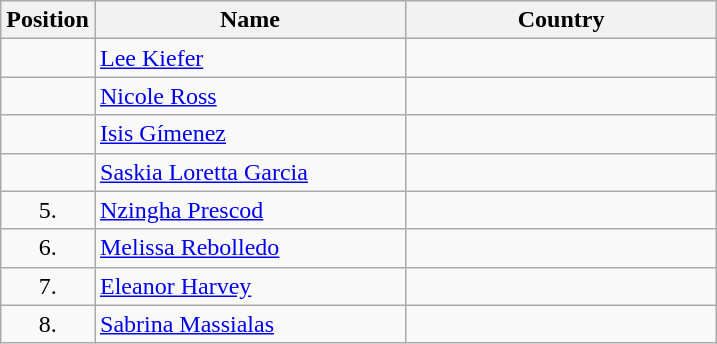<table class="wikitable">
<tr>
<th width="20">Position</th>
<th width="200">Name</th>
<th width="200">Country</th>
</tr>
<tr>
<td align="center"></td>
<td><a href='#'>Lee Kiefer</a></td>
<td></td>
</tr>
<tr>
<td align="center"></td>
<td><a href='#'>Nicole Ross</a></td>
<td></td>
</tr>
<tr>
<td align="center"></td>
<td><a href='#'>Isis Gímenez</a></td>
<td></td>
</tr>
<tr>
<td align="center"></td>
<td><a href='#'>Saskia Loretta Garcia</a></td>
<td></td>
</tr>
<tr>
<td align="center">5.</td>
<td><a href='#'>Nzingha Prescod</a></td>
<td></td>
</tr>
<tr>
<td align="center">6.</td>
<td><a href='#'>Melissa Rebolledo</a></td>
<td></td>
</tr>
<tr>
<td align="center">7.</td>
<td><a href='#'>Eleanor Harvey</a></td>
<td></td>
</tr>
<tr>
<td align="center">8.</td>
<td><a href='#'>Sabrina Massialas</a></td>
<td></td>
</tr>
</table>
